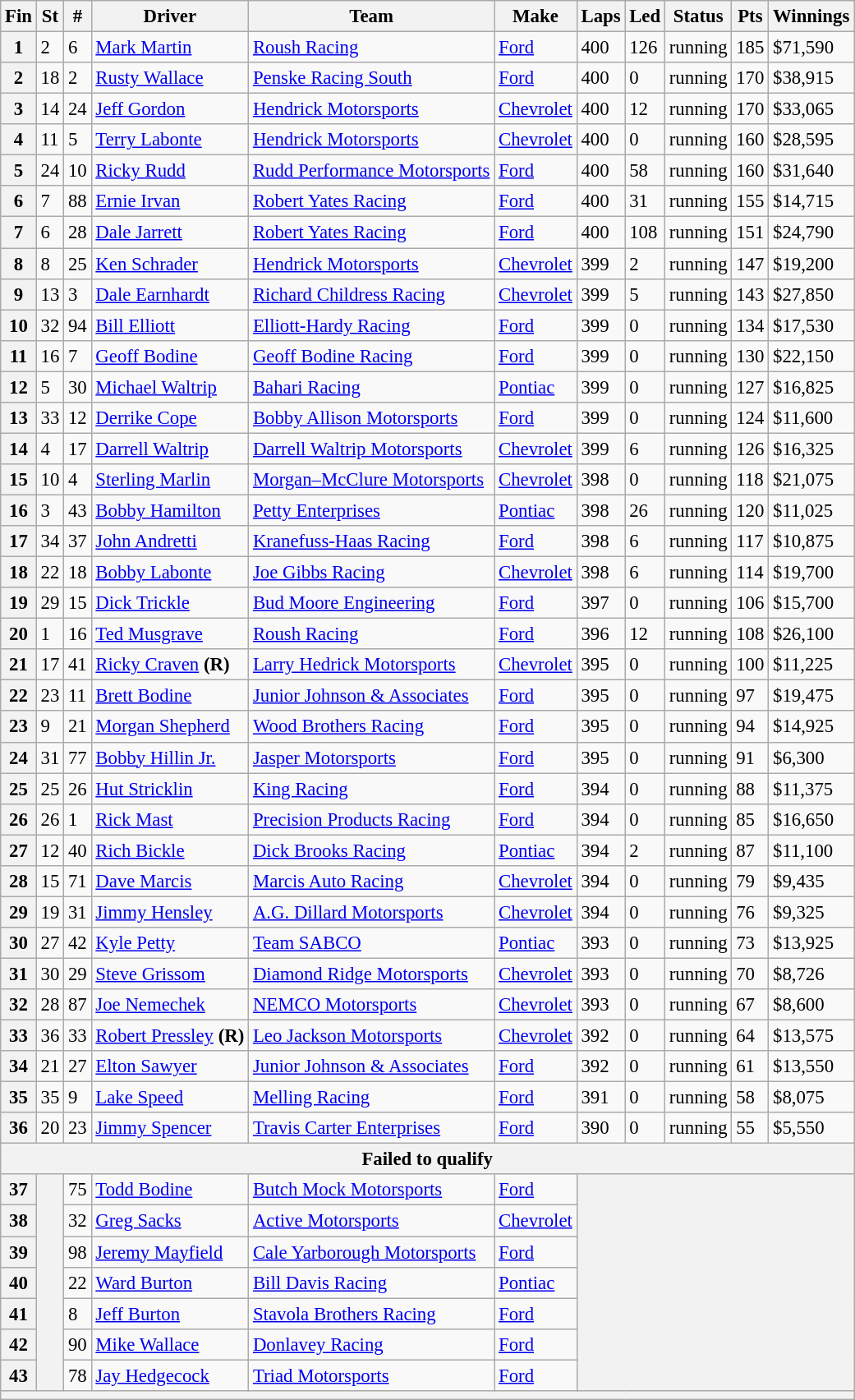<table class="wikitable" style="font-size:95%">
<tr>
<th>Fin</th>
<th>St</th>
<th>#</th>
<th>Driver</th>
<th>Team</th>
<th>Make</th>
<th>Laps</th>
<th>Led</th>
<th>Status</th>
<th>Pts</th>
<th>Winnings</th>
</tr>
<tr>
<th>1</th>
<td>2</td>
<td>6</td>
<td><a href='#'>Mark Martin</a></td>
<td><a href='#'>Roush Racing</a></td>
<td><a href='#'>Ford</a></td>
<td>400</td>
<td>126</td>
<td>running</td>
<td>185</td>
<td>$71,590</td>
</tr>
<tr>
<th>2</th>
<td>18</td>
<td>2</td>
<td><a href='#'>Rusty Wallace</a></td>
<td><a href='#'>Penske Racing South</a></td>
<td><a href='#'>Ford</a></td>
<td>400</td>
<td>0</td>
<td>running</td>
<td>170</td>
<td>$38,915</td>
</tr>
<tr>
<th>3</th>
<td>14</td>
<td>24</td>
<td><a href='#'>Jeff Gordon</a></td>
<td><a href='#'>Hendrick Motorsports</a></td>
<td><a href='#'>Chevrolet</a></td>
<td>400</td>
<td>12</td>
<td>running</td>
<td>170</td>
<td>$33,065</td>
</tr>
<tr>
<th>4</th>
<td>11</td>
<td>5</td>
<td><a href='#'>Terry Labonte</a></td>
<td><a href='#'>Hendrick Motorsports</a></td>
<td><a href='#'>Chevrolet</a></td>
<td>400</td>
<td>0</td>
<td>running</td>
<td>160</td>
<td>$28,595</td>
</tr>
<tr>
<th>5</th>
<td>24</td>
<td>10</td>
<td><a href='#'>Ricky Rudd</a></td>
<td><a href='#'>Rudd Performance Motorsports</a></td>
<td><a href='#'>Ford</a></td>
<td>400</td>
<td>58</td>
<td>running</td>
<td>160</td>
<td>$31,640</td>
</tr>
<tr>
<th>6</th>
<td>7</td>
<td>88</td>
<td><a href='#'>Ernie Irvan</a></td>
<td><a href='#'>Robert Yates Racing</a></td>
<td><a href='#'>Ford</a></td>
<td>400</td>
<td>31</td>
<td>running</td>
<td>155</td>
<td>$14,715</td>
</tr>
<tr>
<th>7</th>
<td>6</td>
<td>28</td>
<td><a href='#'>Dale Jarrett</a></td>
<td><a href='#'>Robert Yates Racing</a></td>
<td><a href='#'>Ford</a></td>
<td>400</td>
<td>108</td>
<td>running</td>
<td>151</td>
<td>$24,790</td>
</tr>
<tr>
<th>8</th>
<td>8</td>
<td>25</td>
<td><a href='#'>Ken Schrader</a></td>
<td><a href='#'>Hendrick Motorsports</a></td>
<td><a href='#'>Chevrolet</a></td>
<td>399</td>
<td>2</td>
<td>running</td>
<td>147</td>
<td>$19,200</td>
</tr>
<tr>
<th>9</th>
<td>13</td>
<td>3</td>
<td><a href='#'>Dale Earnhardt</a></td>
<td><a href='#'>Richard Childress Racing</a></td>
<td><a href='#'>Chevrolet</a></td>
<td>399</td>
<td>5</td>
<td>running</td>
<td>143</td>
<td>$27,850</td>
</tr>
<tr>
<th>10</th>
<td>32</td>
<td>94</td>
<td><a href='#'>Bill Elliott</a></td>
<td><a href='#'>Elliott-Hardy Racing</a></td>
<td><a href='#'>Ford</a></td>
<td>399</td>
<td>0</td>
<td>running</td>
<td>134</td>
<td>$17,530</td>
</tr>
<tr>
<th>11</th>
<td>16</td>
<td>7</td>
<td><a href='#'>Geoff Bodine</a></td>
<td><a href='#'>Geoff Bodine Racing</a></td>
<td><a href='#'>Ford</a></td>
<td>399</td>
<td>0</td>
<td>running</td>
<td>130</td>
<td>$22,150</td>
</tr>
<tr>
<th>12</th>
<td>5</td>
<td>30</td>
<td><a href='#'>Michael Waltrip</a></td>
<td><a href='#'>Bahari Racing</a></td>
<td><a href='#'>Pontiac</a></td>
<td>399</td>
<td>0</td>
<td>running</td>
<td>127</td>
<td>$16,825</td>
</tr>
<tr>
<th>13</th>
<td>33</td>
<td>12</td>
<td><a href='#'>Derrike Cope</a></td>
<td><a href='#'>Bobby Allison Motorsports</a></td>
<td><a href='#'>Ford</a></td>
<td>399</td>
<td>0</td>
<td>running</td>
<td>124</td>
<td>$11,600</td>
</tr>
<tr>
<th>14</th>
<td>4</td>
<td>17</td>
<td><a href='#'>Darrell Waltrip</a></td>
<td><a href='#'>Darrell Waltrip Motorsports</a></td>
<td><a href='#'>Chevrolet</a></td>
<td>399</td>
<td>6</td>
<td>running</td>
<td>126</td>
<td>$16,325</td>
</tr>
<tr>
<th>15</th>
<td>10</td>
<td>4</td>
<td><a href='#'>Sterling Marlin</a></td>
<td><a href='#'>Morgan–McClure Motorsports</a></td>
<td><a href='#'>Chevrolet</a></td>
<td>398</td>
<td>0</td>
<td>running</td>
<td>118</td>
<td>$21,075</td>
</tr>
<tr>
<th>16</th>
<td>3</td>
<td>43</td>
<td><a href='#'>Bobby Hamilton</a></td>
<td><a href='#'>Petty Enterprises</a></td>
<td><a href='#'>Pontiac</a></td>
<td>398</td>
<td>26</td>
<td>running</td>
<td>120</td>
<td>$11,025</td>
</tr>
<tr>
<th>17</th>
<td>34</td>
<td>37</td>
<td><a href='#'>John Andretti</a></td>
<td><a href='#'>Kranefuss-Haas Racing</a></td>
<td><a href='#'>Ford</a></td>
<td>398</td>
<td>6</td>
<td>running</td>
<td>117</td>
<td>$10,875</td>
</tr>
<tr>
<th>18</th>
<td>22</td>
<td>18</td>
<td><a href='#'>Bobby Labonte</a></td>
<td><a href='#'>Joe Gibbs Racing</a></td>
<td><a href='#'>Chevrolet</a></td>
<td>398</td>
<td>6</td>
<td>running</td>
<td>114</td>
<td>$19,700</td>
</tr>
<tr>
<th>19</th>
<td>29</td>
<td>15</td>
<td><a href='#'>Dick Trickle</a></td>
<td><a href='#'>Bud Moore Engineering</a></td>
<td><a href='#'>Ford</a></td>
<td>397</td>
<td>0</td>
<td>running</td>
<td>106</td>
<td>$15,700</td>
</tr>
<tr>
<th>20</th>
<td>1</td>
<td>16</td>
<td><a href='#'>Ted Musgrave</a></td>
<td><a href='#'>Roush Racing</a></td>
<td><a href='#'>Ford</a></td>
<td>396</td>
<td>12</td>
<td>running</td>
<td>108</td>
<td>$26,100</td>
</tr>
<tr>
<th>21</th>
<td>17</td>
<td>41</td>
<td><a href='#'>Ricky Craven</a> <strong>(R)</strong></td>
<td><a href='#'>Larry Hedrick Motorsports</a></td>
<td><a href='#'>Chevrolet</a></td>
<td>395</td>
<td>0</td>
<td>running</td>
<td>100</td>
<td>$11,225</td>
</tr>
<tr>
<th>22</th>
<td>23</td>
<td>11</td>
<td><a href='#'>Brett Bodine</a></td>
<td><a href='#'>Junior Johnson & Associates</a></td>
<td><a href='#'>Ford</a></td>
<td>395</td>
<td>0</td>
<td>running</td>
<td>97</td>
<td>$19,475</td>
</tr>
<tr>
<th>23</th>
<td>9</td>
<td>21</td>
<td><a href='#'>Morgan Shepherd</a></td>
<td><a href='#'>Wood Brothers Racing</a></td>
<td><a href='#'>Ford</a></td>
<td>395</td>
<td>0</td>
<td>running</td>
<td>94</td>
<td>$14,925</td>
</tr>
<tr>
<th>24</th>
<td>31</td>
<td>77</td>
<td><a href='#'>Bobby Hillin Jr.</a></td>
<td><a href='#'>Jasper Motorsports</a></td>
<td><a href='#'>Ford</a></td>
<td>395</td>
<td>0</td>
<td>running</td>
<td>91</td>
<td>$6,300</td>
</tr>
<tr>
<th>25</th>
<td>25</td>
<td>26</td>
<td><a href='#'>Hut Stricklin</a></td>
<td><a href='#'>King Racing</a></td>
<td><a href='#'>Ford</a></td>
<td>394</td>
<td>0</td>
<td>running</td>
<td>88</td>
<td>$11,375</td>
</tr>
<tr>
<th>26</th>
<td>26</td>
<td>1</td>
<td><a href='#'>Rick Mast</a></td>
<td><a href='#'>Precision Products Racing</a></td>
<td><a href='#'>Ford</a></td>
<td>394</td>
<td>0</td>
<td>running</td>
<td>85</td>
<td>$16,650</td>
</tr>
<tr>
<th>27</th>
<td>12</td>
<td>40</td>
<td><a href='#'>Rich Bickle</a></td>
<td><a href='#'>Dick Brooks Racing</a></td>
<td><a href='#'>Pontiac</a></td>
<td>394</td>
<td>2</td>
<td>running</td>
<td>87</td>
<td>$11,100</td>
</tr>
<tr>
<th>28</th>
<td>15</td>
<td>71</td>
<td><a href='#'>Dave Marcis</a></td>
<td><a href='#'>Marcis Auto Racing</a></td>
<td><a href='#'>Chevrolet</a></td>
<td>394</td>
<td>0</td>
<td>running</td>
<td>79</td>
<td>$9,435</td>
</tr>
<tr>
<th>29</th>
<td>19</td>
<td>31</td>
<td><a href='#'>Jimmy Hensley</a></td>
<td><a href='#'>A.G. Dillard Motorsports</a></td>
<td><a href='#'>Chevrolet</a></td>
<td>394</td>
<td>0</td>
<td>running</td>
<td>76</td>
<td>$9,325</td>
</tr>
<tr>
<th>30</th>
<td>27</td>
<td>42</td>
<td><a href='#'>Kyle Petty</a></td>
<td><a href='#'>Team SABCO</a></td>
<td><a href='#'>Pontiac</a></td>
<td>393</td>
<td>0</td>
<td>running</td>
<td>73</td>
<td>$13,925</td>
</tr>
<tr>
<th>31</th>
<td>30</td>
<td>29</td>
<td><a href='#'>Steve Grissom</a></td>
<td><a href='#'>Diamond Ridge Motorsports</a></td>
<td><a href='#'>Chevrolet</a></td>
<td>393</td>
<td>0</td>
<td>running</td>
<td>70</td>
<td>$8,726</td>
</tr>
<tr>
<th>32</th>
<td>28</td>
<td>87</td>
<td><a href='#'>Joe Nemechek</a></td>
<td><a href='#'>NEMCO Motorsports</a></td>
<td><a href='#'>Chevrolet</a></td>
<td>393</td>
<td>0</td>
<td>running</td>
<td>67</td>
<td>$8,600</td>
</tr>
<tr>
<th>33</th>
<td>36</td>
<td>33</td>
<td><a href='#'>Robert Pressley</a> <strong>(R)</strong></td>
<td><a href='#'>Leo Jackson Motorsports</a></td>
<td><a href='#'>Chevrolet</a></td>
<td>392</td>
<td>0</td>
<td>running</td>
<td>64</td>
<td>$13,575</td>
</tr>
<tr>
<th>34</th>
<td>21</td>
<td>27</td>
<td><a href='#'>Elton Sawyer</a></td>
<td><a href='#'>Junior Johnson & Associates</a></td>
<td><a href='#'>Ford</a></td>
<td>392</td>
<td>0</td>
<td>running</td>
<td>61</td>
<td>$13,550</td>
</tr>
<tr>
<th>35</th>
<td>35</td>
<td>9</td>
<td><a href='#'>Lake Speed</a></td>
<td><a href='#'>Melling Racing</a></td>
<td><a href='#'>Ford</a></td>
<td>391</td>
<td>0</td>
<td>running</td>
<td>58</td>
<td>$8,075</td>
</tr>
<tr>
<th>36</th>
<td>20</td>
<td>23</td>
<td><a href='#'>Jimmy Spencer</a></td>
<td><a href='#'>Travis Carter Enterprises</a></td>
<td><a href='#'>Ford</a></td>
<td>390</td>
<td>0</td>
<td>running</td>
<td>55</td>
<td>$5,550</td>
</tr>
<tr>
<th colspan="11">Failed to qualify</th>
</tr>
<tr>
<th>37</th>
<th rowspan="7"></th>
<td>75</td>
<td><a href='#'>Todd Bodine</a></td>
<td><a href='#'>Butch Mock Motorsports</a></td>
<td><a href='#'>Ford</a></td>
<th colspan="5" rowspan="7"></th>
</tr>
<tr>
<th>38</th>
<td>32</td>
<td><a href='#'>Greg Sacks</a></td>
<td><a href='#'>Active Motorsports</a></td>
<td><a href='#'>Chevrolet</a></td>
</tr>
<tr>
<th>39</th>
<td>98</td>
<td><a href='#'>Jeremy Mayfield</a></td>
<td><a href='#'>Cale Yarborough Motorsports</a></td>
<td><a href='#'>Ford</a></td>
</tr>
<tr>
<th>40</th>
<td>22</td>
<td><a href='#'>Ward Burton</a></td>
<td><a href='#'>Bill Davis Racing</a></td>
<td><a href='#'>Pontiac</a></td>
</tr>
<tr>
<th>41</th>
<td>8</td>
<td><a href='#'>Jeff Burton</a></td>
<td><a href='#'>Stavola Brothers Racing</a></td>
<td><a href='#'>Ford</a></td>
</tr>
<tr>
<th>42</th>
<td>90</td>
<td><a href='#'>Mike Wallace</a></td>
<td><a href='#'>Donlavey Racing</a></td>
<td><a href='#'>Ford</a></td>
</tr>
<tr>
<th>43</th>
<td>78</td>
<td><a href='#'>Jay Hedgecock</a></td>
<td><a href='#'>Triad Motorsports</a></td>
<td><a href='#'>Ford</a></td>
</tr>
<tr>
<th colspan="11"></th>
</tr>
</table>
